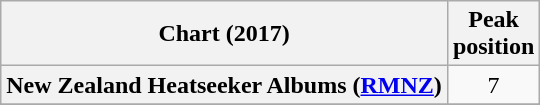<table class="wikitable sortable plainrowheaders" style="text-align:center">
<tr>
<th scope="col">Chart (2017)</th>
<th scope="col">Peak<br> position</th>
</tr>
<tr>
<th scope="row">New Zealand Heatseeker Albums (<a href='#'>RMNZ</a>)</th>
<td>7</td>
</tr>
<tr>
</tr>
<tr>
</tr>
<tr>
</tr>
<tr>
</tr>
</table>
